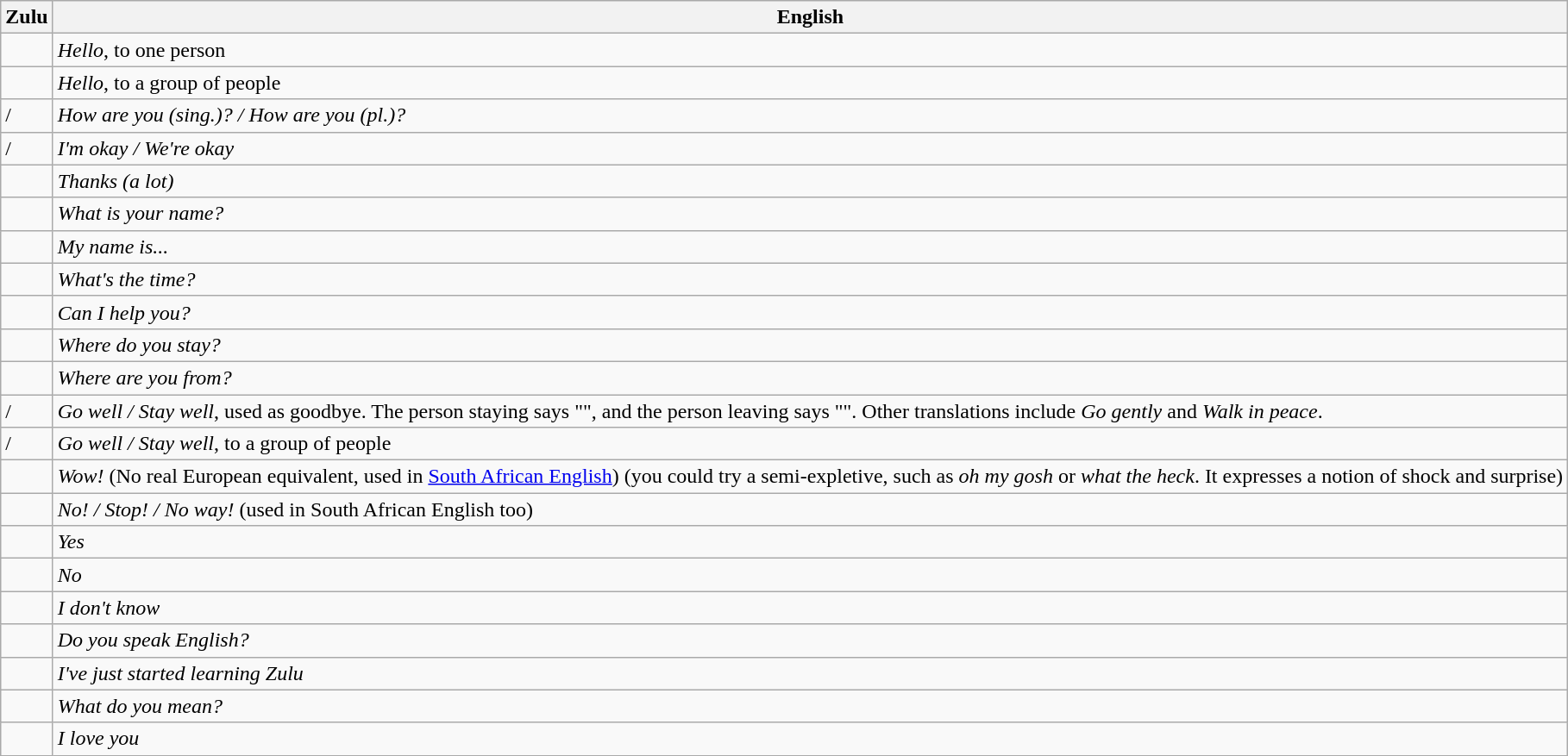<table class = "wikitable">
<tr>
<th>Zulu</th>
<th>English</th>
</tr>
<tr>
<td></td>
<td><em>Hello</em>, to one person</td>
</tr>
<tr>
<td></td>
<td><em>Hello</em>, to a group of people</td>
</tr>
<tr>
<td> / </td>
<td><em>How are you (sing.)? / How are you (pl.)?</em></td>
</tr>
<tr>
<td> / </td>
<td><em>I'm okay / We're okay</em></td>
</tr>
<tr>
<td></td>
<td><em>Thanks (a lot)</em></td>
</tr>
<tr>
<td></td>
<td><em>What is your name?</em></td>
</tr>
<tr>
<td></td>
<td><em>My name is...</em></td>
</tr>
<tr>
<td></td>
<td><em>What's the time?</em></td>
</tr>
<tr>
<td></td>
<td><em>Can I help you?</em></td>
</tr>
<tr>
<td></td>
<td><em>Where do you stay?</em></td>
</tr>
<tr>
<td></td>
<td><em>Where are you from?</em></td>
</tr>
<tr>
<td> / </td>
<td><em>Go well / Stay well</em>, used as goodbye. The person staying says "", and the person leaving says "". Other translations include <em>Go gently</em> and <em>Walk in peace</em>.</td>
</tr>
<tr>
<td> / </td>
<td><em>Go well / Stay well</em>, to a group of people</td>
</tr>
<tr>
<td></td>
<td><em>Wow!</em> (No real European equivalent, used in <a href='#'>South African English</a>) (you could try a semi-expletive, such as <em>oh my gosh</em> or <em>what the heck</em>. It expresses a notion of shock and surprise)</td>
</tr>
<tr>
<td></td>
<td><em>No! / Stop! / No way!</em> (used in South African English too)</td>
</tr>
<tr>
<td></td>
<td><em>Yes</em></td>
</tr>
<tr>
<td></td>
<td><em>No</em></td>
</tr>
<tr>
<td></td>
<td><em>I don't know</em></td>
</tr>
<tr>
<td></td>
<td><em>Do you speak English?</em></td>
</tr>
<tr>
<td></td>
<td><em>I've just started learning Zulu</em></td>
</tr>
<tr>
<td></td>
<td><em>What do you mean?</em></td>
</tr>
<tr>
<td></td>
<td><em>I love you</em></td>
</tr>
</table>
